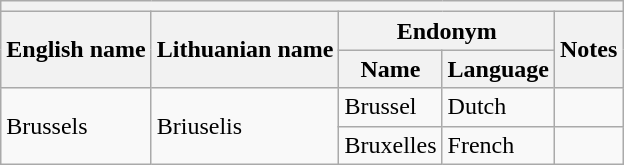<table class="wikitable sortable">
<tr>
<th colspan="5"></th>
</tr>
<tr>
<th rowspan="2">English name</th>
<th rowspan="2">Lithuanian name</th>
<th colspan="2">Endonym</th>
<th rowspan="2">Notes</th>
</tr>
<tr>
<th>Name</th>
<th>Language</th>
</tr>
<tr>
<td rowspan="2">Brussels</td>
<td rowspan="2">Briuselis</td>
<td>Brussel</td>
<td>Dutch</td>
<td></td>
</tr>
<tr>
<td>Bruxelles</td>
<td>French</td>
<td></td>
</tr>
</table>
